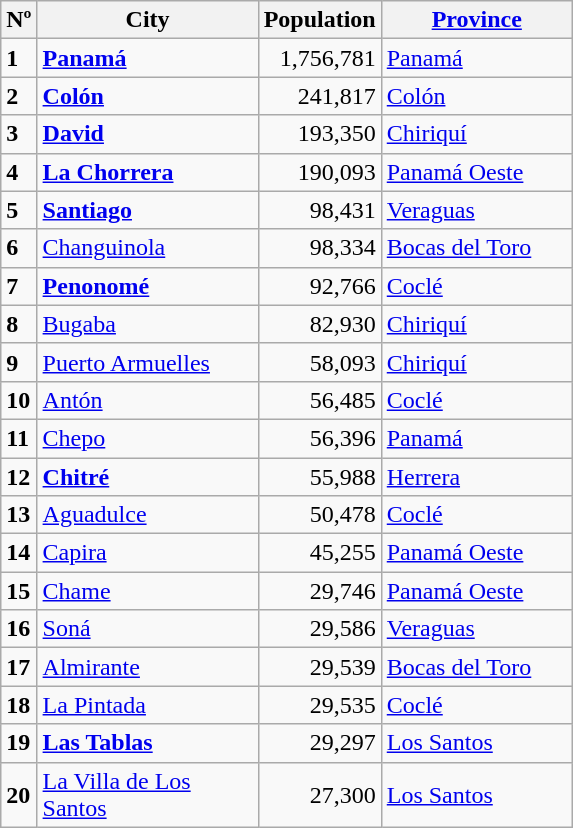<table class="wikitable sortable">
<tr>
<th style="width:5px;">Nº</th>
<th style="width:140px;">City</th>
<th style="width:15px;">Population</th>
<th style="width:120px;"><a href='#'>Province</a></th>
</tr>
<tr>
<td><strong>1</strong></td>
<td><strong><a href='#'>Panamá</a></strong></td>
<td align="right">1,756,781</td>
<td><a href='#'>Panamá</a></td>
</tr>
<tr>
<td><strong>2</strong></td>
<td><strong><a href='#'>Colón</a></strong></td>
<td align="right">241,817</td>
<td><a href='#'>Colón</a></td>
</tr>
<tr>
<td><strong>3</strong></td>
<td><a href='#'><strong>David</strong></a></td>
<td align="right">193,350</td>
<td><a href='#'>Chiriquí</a></td>
</tr>
<tr>
<td><strong>4</strong></td>
<td><a href='#'><strong>La Chorrera</strong></a></td>
<td align="right">190,093</td>
<td><a href='#'>Panamá Oeste</a></td>
</tr>
<tr>
<td><strong>5</strong></td>
<td><strong><a href='#'>Santiago</a></strong></td>
<td align="right">98,431</td>
<td><a href='#'>Veraguas</a></td>
</tr>
<tr>
<td><strong>6</strong></td>
<td><a href='#'>Changuinola</a></td>
<td align="right">98,334</td>
<td><a href='#'>Bocas del Toro</a></td>
</tr>
<tr>
<td><strong>7</strong></td>
<td><strong><a href='#'>Penonomé</a></strong></td>
<td align="right">92,766</td>
<td><a href='#'>Coclé</a></td>
</tr>
<tr>
<td><strong>8</strong></td>
<td><a href='#'>Bugaba</a></td>
<td align="right">82,930</td>
<td><a href='#'>Chiriquí</a></td>
</tr>
<tr>
<td><strong>9</strong></td>
<td><a href='#'>Puerto Armuelles</a></td>
<td align="right">58,093</td>
<td><a href='#'>Chiriquí</a></td>
</tr>
<tr>
<td><strong>10</strong></td>
<td><a href='#'>Antón</a></td>
<td align="right">56,485</td>
<td><a href='#'>Coclé</a></td>
</tr>
<tr>
<td><strong>11</strong></td>
<td><a href='#'>Chepo</a></td>
<td align="right">56,396</td>
<td><a href='#'>Panamá</a></td>
</tr>
<tr>
<td><strong>12</strong></td>
<td><strong><a href='#'>Chitré</a></strong></td>
<td align="right">55,988</td>
<td><a href='#'>Herrera</a></td>
</tr>
<tr>
<td><strong>13</strong></td>
<td><a href='#'>Aguadulce</a></td>
<td align="right">50,478</td>
<td><a href='#'>Coclé</a></td>
</tr>
<tr>
<td><strong>14</strong></td>
<td><a href='#'>Capira</a></td>
<td align="right">45,255</td>
<td><a href='#'>Panamá Oeste</a></td>
</tr>
<tr>
<td><strong>15</strong></td>
<td><a href='#'>Chame</a></td>
<td align="right">29,746</td>
<td><a href='#'>Panamá Oeste</a></td>
</tr>
<tr>
<td><strong>16</strong></td>
<td><a href='#'>Soná</a></td>
<td align="right">29,586</td>
<td><a href='#'>Veraguas</a></td>
</tr>
<tr>
<td><strong>17</strong></td>
<td><a href='#'>Almirante</a></td>
<td align="right">29,539</td>
<td><a href='#'>Bocas del Toro</a></td>
</tr>
<tr>
<td><strong>18</strong></td>
<td><a href='#'>La Pintada</a></td>
<td align="right">29,535</td>
<td><a href='#'>Coclé</a></td>
</tr>
<tr>
<td><strong>19</strong></td>
<td><a href='#'><strong>Las Tablas</strong></a></td>
<td align="right">29,297</td>
<td><a href='#'>Los Santos</a></td>
</tr>
<tr>
<td><strong>20</strong></td>
<td><a href='#'>La Villa de Los Santos</a></td>
<td align="right">27,300</td>
<td><a href='#'>Los Santos</a></td>
</tr>
</table>
